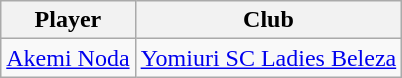<table class="wikitable">
<tr>
<th>Player</th>
<th>Club</th>
</tr>
<tr>
<td> <a href='#'>Akemi Noda</a></td>
<td><a href='#'>Yomiuri SC Ladies Beleza</a></td>
</tr>
</table>
